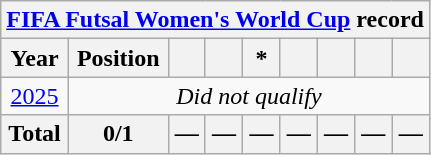<table class="wikitable" style="text-align: center;">
<tr>
<th colspan="9"><a href='#'>FIFA Futsal Women's World Cup</a> record</th>
</tr>
<tr>
<th>Year</th>
<th>Position</th>
<th></th>
<th></th>
<th>*</th>
<th></th>
<th></th>
<th></th>
<th></th>
</tr>
<tr>
<td> <a href='#'>2025</a></td>
<td colspan="8"><em>Did not qualify</em></td>
</tr>
<tr>
<th>Total</th>
<th>0/1</th>
<th>—</th>
<th>—</th>
<th>—</th>
<th>—</th>
<th>—</th>
<th>—</th>
<th>—</th>
</tr>
</table>
